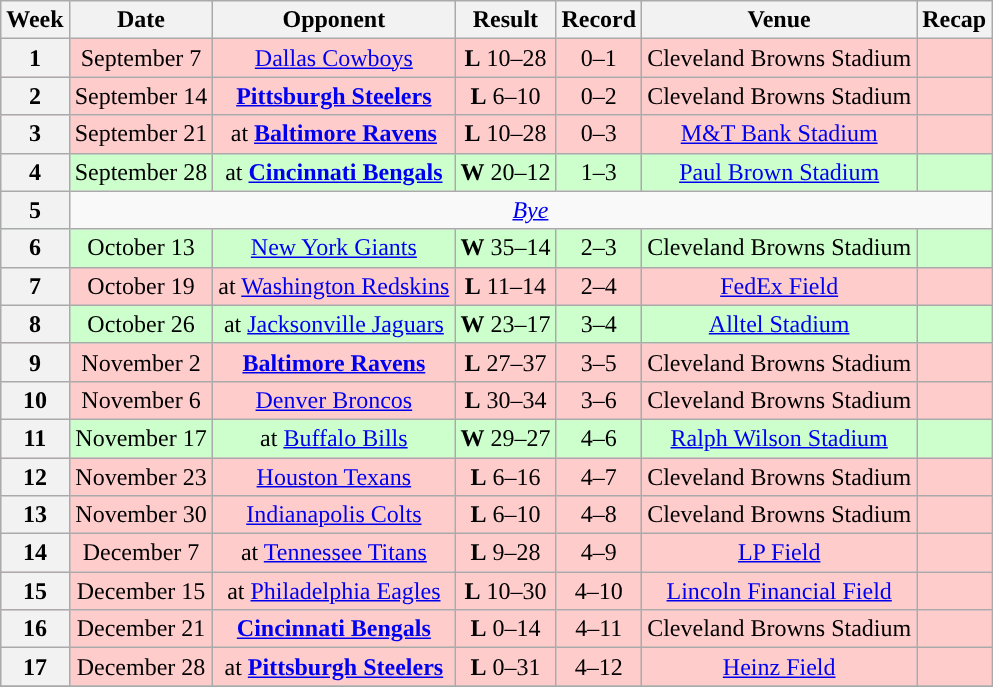<table class="wikitable" style="text-align:center">
<tr>
<th>Week</th>
<th>Date</th>
<th>Opponent</th>
<th>Result</th>
<th>Record</th>
<th>Venue</th>
<th>Recap</th>
</tr>
<tr style="background-color:#fcc">
<th>1</th>
<td>September 7</td>
<td><a href='#'>Dallas Cowboys</a></td>
<td><strong>L</strong> 10–28</td>
<td>0–1</td>
<td>Cleveland Browns Stadium</td>
<td></td>
</tr>
<tr style="background-color:#fcc">
<th>2</th>
<td>September 14</td>
<td><strong><a href='#'>Pittsburgh Steelers</a></strong></td>
<td><strong>L</strong> 6–10</td>
<td>0–2</td>
<td>Cleveland Browns Stadium</td>
<td></td>
</tr>
<tr style="background-color:#fcc">
<th>3</th>
<td>September 21</td>
<td>at <strong><a href='#'>Baltimore Ravens</a></strong></td>
<td><strong>L</strong> 10–28</td>
<td>0–3</td>
<td><a href='#'>M&T Bank Stadium</a></td>
<td></td>
</tr>
<tr style="background-color:#cfc">
<th>4</th>
<td>September 28</td>
<td>at <strong><a href='#'>Cincinnati Bengals</a></strong></td>
<td><strong>W</strong> 20–12</td>
<td>1–3</td>
<td><a href='#'>Paul Brown Stadium</a></td>
<td></td>
</tr>
<tr>
<th>5</th>
<td colspan="6" style="text-align:center;"><em><a href='#'>Bye</a></em></td>
</tr>
<tr style="background-color:#cfc">
<th>6</th>
<td>October 13</td>
<td><a href='#'>New York Giants</a></td>
<td><strong>W</strong> 35–14</td>
<td>2–3</td>
<td>Cleveland Browns Stadium</td>
<td></td>
</tr>
<tr style="background-color:#fcc">
<th>7</th>
<td>October 19</td>
<td>at <a href='#'>Washington Redskins</a></td>
<td><strong>L</strong> 11–14</td>
<td>2–4</td>
<td><a href='#'>FedEx Field</a></td>
<td></td>
</tr>
<tr style="background-color:#cfc">
<th>8</th>
<td>October 26</td>
<td>at <a href='#'>Jacksonville Jaguars</a></td>
<td><strong>W</strong> 23–17</td>
<td>3–4</td>
<td><a href='#'>Alltel Stadium</a></td>
<td></td>
</tr>
<tr style="background-color:#fcc">
<th>9</th>
<td>November 2</td>
<td><strong><a href='#'>Baltimore Ravens</a></strong></td>
<td><strong>L</strong> 27–37</td>
<td>3–5</td>
<td>Cleveland Browns Stadium</td>
<td></td>
</tr>
<tr style="background-color:#fcc">
<th>10</th>
<td>November 6</td>
<td><a href='#'>Denver Broncos</a></td>
<td><strong>L</strong> 30–34</td>
<td>3–6</td>
<td>Cleveland Browns Stadium</td>
<td></td>
</tr>
<tr style="background-color:#cfc">
<th>11</th>
<td>November 17</td>
<td>at <a href='#'>Buffalo Bills</a></td>
<td><strong>W</strong> 29–27</td>
<td>4–6</td>
<td><a href='#'>Ralph Wilson Stadium</a></td>
<td></td>
</tr>
<tr style="background-color:#fcc">
<th>12</th>
<td>November 23</td>
<td><a href='#'>Houston Texans</a></td>
<td><strong>L</strong> 6–16</td>
<td>4–7</td>
<td>Cleveland Browns Stadium</td>
<td></td>
</tr>
<tr style="background-color:#fcc">
<th>13</th>
<td>November 30</td>
<td><a href='#'>Indianapolis Colts</a></td>
<td><strong>L</strong> 6–10</td>
<td>4–8</td>
<td>Cleveland Browns Stadium</td>
<td></td>
</tr>
<tr style="background-color:#fcc">
<th>14</th>
<td>December 7</td>
<td>at <a href='#'>Tennessee Titans</a></td>
<td><strong>L</strong> 9–28</td>
<td>4–9</td>
<td><a href='#'>LP Field</a></td>
<td></td>
</tr>
<tr style="background-color:#fcc">
<th>15</th>
<td>December 15</td>
<td>at <a href='#'>Philadelphia Eagles</a></td>
<td><strong>L</strong> 10–30</td>
<td>4–10</td>
<td><a href='#'>Lincoln Financial Field</a></td>
<td></td>
</tr>
<tr style="background-color:#fcc">
<th>16</th>
<td>December 21</td>
<td><strong><a href='#'>Cincinnati Bengals</a></strong></td>
<td><strong>L</strong> 0–14</td>
<td>4–11</td>
<td>Cleveland Browns Stadium</td>
<td></td>
</tr>
<tr style="background-color:#fcc">
<th>17</th>
<td>December 28</td>
<td>at <strong><a href='#'>Pittsburgh Steelers</a></strong></td>
<td><strong>L</strong> 0–31</td>
<td>4–12</td>
<td><a href='#'>Heinz Field</a></td>
<td></td>
</tr>
<tr>
</tr>
</table>
